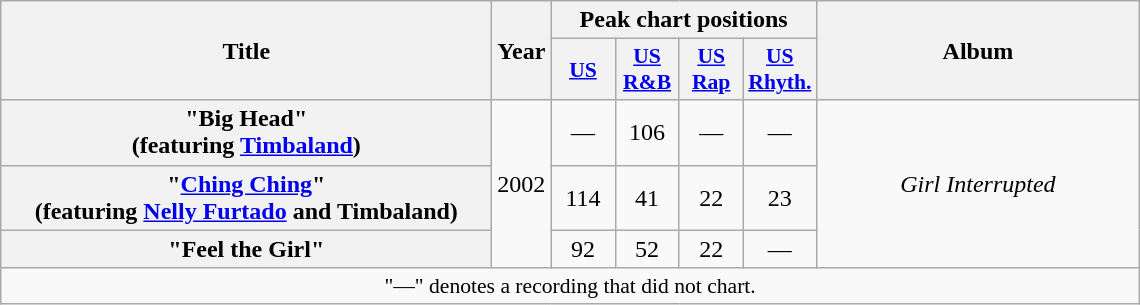<table class="wikitable plainrowheaders" style="text-align:center;">
<tr>
<th scope="col" rowspan="2" style="width:20em;">Title</th>
<th scope="col" rowspan="2" style="width:1em;">Year</th>
<th scope="col" colspan="4">Peak chart positions</th>
<th scope="col" rowspan="2" style="width:13em;">Album</th>
</tr>
<tr>
<th scope="col" style="width:2.5em;font-size:90%;"><a href='#'>US</a><br></th>
<th scope="col" style="width:2.5em;font-size:90%;"><a href='#'>US<br>R&B</a><br></th>
<th scope="col" style="width:2.5em;font-size:90%;"><a href='#'>US<br>Rap</a><br></th>
<th scope="col" style="width:2.5em;font-size:90%;"><a href='#'>US<br>Rhyth.</a><br></th>
</tr>
<tr>
<th scope="row">"Big Head"<br><span>(featuring <a href='#'>Timbaland</a>)</span></th>
<td rowspan="3">2002</td>
<td>—</td>
<td>106</td>
<td>—</td>
<td>—</td>
<td rowspan="3"><em>Girl Interrupted</em></td>
</tr>
<tr>
<th scope="row">"<a href='#'>Ching Ching</a>"<br><span>(featuring <a href='#'>Nelly Furtado</a> and Timbaland)</span></th>
<td>114</td>
<td>41</td>
<td>22</td>
<td>23</td>
</tr>
<tr>
<th scope="row">"Feel the Girl"</th>
<td>92</td>
<td>52</td>
<td>22</td>
<td>—</td>
</tr>
<tr>
<td colspan="14" style="font-size:90%">"—" denotes a recording that did not chart.</td>
</tr>
</table>
